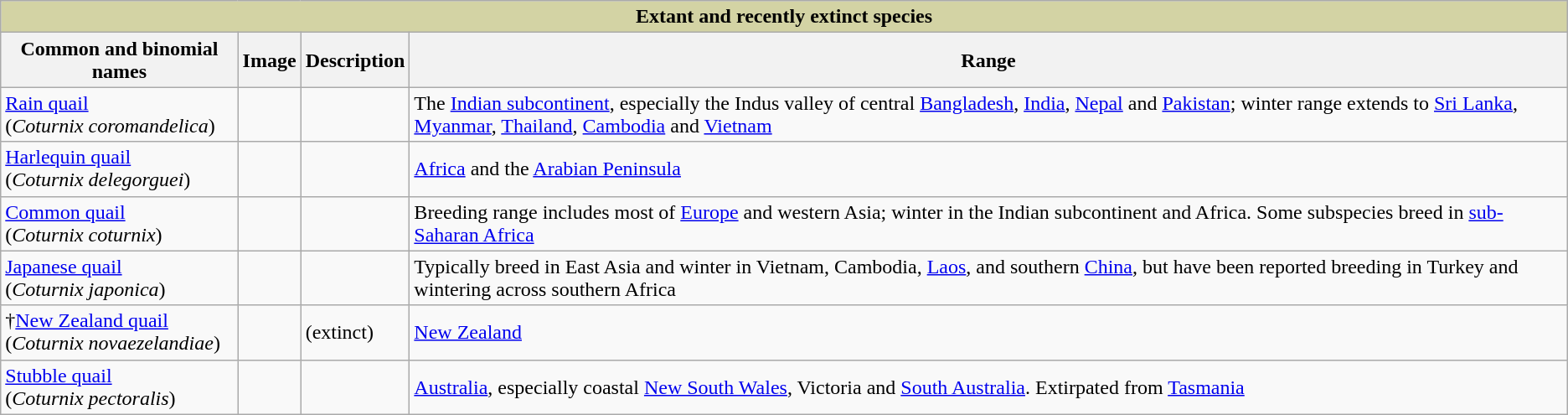<table class="wikitable sortable">
<tr>
<th align="center" style="background-color: #D3D3A4" colspan ="4">Extant and recently extinct species</th>
</tr>
<tr>
<th>Common and binomial names</th>
<th class="unsortable">Image</th>
<th>Description</th>
<th>Range</th>
</tr>
<tr>
<td><a href='#'>Rain quail</a><br>(<em>Coturnix coromandelica</em>)</td>
<td></td>
<td></td>
<td>The <a href='#'>Indian subcontinent</a>, especially the Indus valley of central <a href='#'>Bangladesh</a>, <a href='#'>India</a>, <a href='#'>Nepal</a> and <a href='#'>Pakistan</a>; winter range extends to <a href='#'>Sri Lanka</a>, <a href='#'>Myanmar</a>, <a href='#'>Thailand</a>, <a href='#'>Cambodia</a> and <a href='#'>Vietnam</a></td>
</tr>
<tr>
<td><a href='#'>Harlequin quail</a><br>(<em>Coturnix delegorguei</em>)</td>
<td></td>
<td></td>
<td><a href='#'>Africa</a> and the <a href='#'>Arabian Peninsula</a></td>
</tr>
<tr>
<td><a href='#'>Common quail</a><br>(<em>Coturnix coturnix</em>)</td>
<td></td>
<td></td>
<td>Breeding range includes most of <a href='#'>Europe</a> and western Asia; winter in the Indian subcontinent and Africa. Some subspecies breed in <a href='#'>sub-Saharan Africa</a></td>
</tr>
<tr>
<td><a href='#'>Japanese quail</a><br>(<em>Coturnix japonica</em>)</td>
<td></td>
<td></td>
<td>Typically breed in East Asia and winter in Vietnam, Cambodia, <a href='#'>Laos</a>, and southern <a href='#'>China</a>, but have been reported breeding in Turkey and wintering across southern Africa</td>
</tr>
<tr>
<td>†<a href='#'>New Zealand quail</a><br>(<em>Coturnix novaezelandiae</em>)</td>
<td></td>
<td>(extinct)</td>
<td><a href='#'>New Zealand</a></td>
</tr>
<tr>
<td><a href='#'>Stubble quail</a><br>(<em>Coturnix pectoralis</em>)</td>
<td></td>
<td></td>
<td><a href='#'>Australia</a>, especially coastal <a href='#'>New South Wales</a>, Victoria and <a href='#'>South Australia</a>. Extirpated from <a href='#'>Tasmania</a></td>
</tr>
</table>
